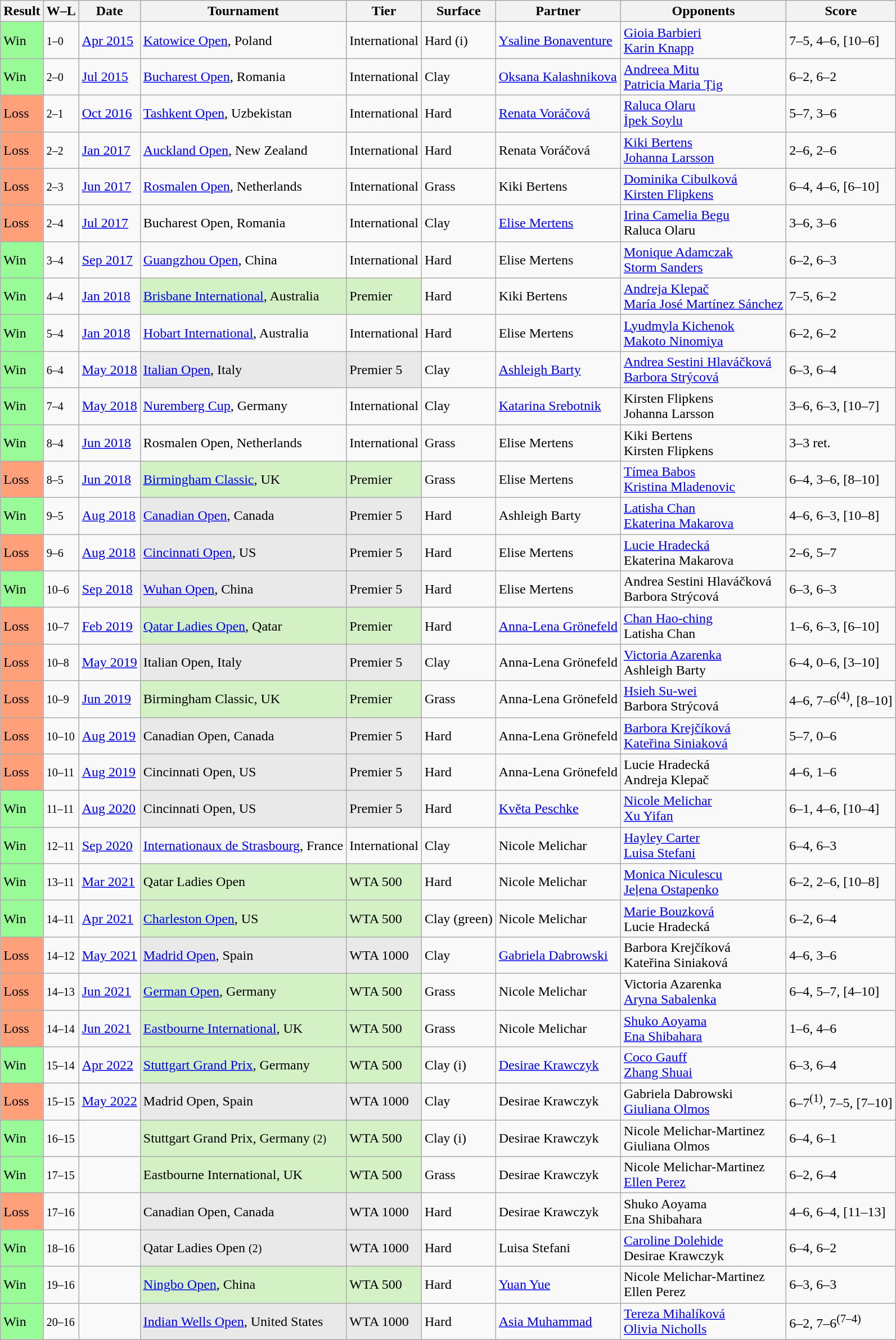<table class="sortable wikitable nowrap">
<tr>
<th>Result</th>
<th class="unsortable">W–L</th>
<th>Date</th>
<th>Tournament</th>
<th>Tier</th>
<th>Surface</th>
<th>Partner</th>
<th>Opponents</th>
<th class="unsortable">Score</th>
</tr>
<tr>
<td style="background:#98fb98;">Win</td>
<td><small>1–0</small></td>
<td><a href='#'>Apr 2015</a></td>
<td><a href='#'>Katowice Open</a>, Poland</td>
<td>International</td>
<td>Hard (i)</td>
<td> <a href='#'>Ysaline Bonaventure</a></td>
<td> <a href='#'>Gioia Barbieri</a> <br>  <a href='#'>Karin Knapp</a></td>
<td>7–5, 4–6, [10–6]</td>
</tr>
<tr>
<td style="background:#98fb98;">Win</td>
<td><small>2–0</small></td>
<td><a href='#'>Jul 2015</a></td>
<td><a href='#'>Bucharest Open</a>, Romania</td>
<td>International</td>
<td>Clay</td>
<td> <a href='#'>Oksana Kalashnikova</a></td>
<td> <a href='#'>Andreea Mitu</a> <br>  <a href='#'>Patricia Maria Țig</a></td>
<td>6–2, 6–2</td>
</tr>
<tr>
<td style="background:#ffa07a;">Loss</td>
<td><small>2–1</small></td>
<td><a href='#'>Oct 2016</a></td>
<td><a href='#'>Tashkent Open</a>, Uzbekistan</td>
<td>International</td>
<td>Hard</td>
<td> <a href='#'>Renata Voráčová</a></td>
<td> <a href='#'>Raluca Olaru</a> <br>  <a href='#'>İpek Soylu</a></td>
<td>5–7, 3–6</td>
</tr>
<tr>
<td style="background:#ffa07a">Loss</td>
<td><small>2–2</small></td>
<td><a href='#'>Jan 2017</a></td>
<td><a href='#'>Auckland Open</a>, New Zealand</td>
<td>International</td>
<td>Hard</td>
<td> Renata Voráčová</td>
<td> <a href='#'>Kiki Bertens</a> <br>  <a href='#'>Johanna Larsson</a></td>
<td>2–6, 2–6</td>
</tr>
<tr>
<td style="background:#ffa07a;">Loss</td>
<td><small>2–3</small></td>
<td><a href='#'>Jun 2017</a></td>
<td><a href='#'>Rosmalen Open</a>, Netherlands</td>
<td>International</td>
<td>Grass</td>
<td> Kiki Bertens</td>
<td> <a href='#'>Dominika Cibulková</a> <br>  <a href='#'>Kirsten Flipkens</a></td>
<td>6–4, 4–6, [6–10]</td>
</tr>
<tr>
<td style="background:#ffa07a;">Loss</td>
<td><small>2–4</small></td>
<td><a href='#'>Jul 2017</a></td>
<td>Bucharest Open, Romania</td>
<td>International</td>
<td>Clay</td>
<td> <a href='#'>Elise Mertens</a></td>
<td> <a href='#'>Irina Camelia Begu</a> <br>  Raluca Olaru</td>
<td>3–6, 3–6</td>
</tr>
<tr>
<td style="background:#98fb98;">Win</td>
<td><small>3–4</small></td>
<td><a href='#'>Sep 2017</a></td>
<td><a href='#'>Guangzhou Open</a>, China</td>
<td>International</td>
<td>Hard</td>
<td> Elise Mertens</td>
<td> <a href='#'>Monique Adamczak</a> <br>  <a href='#'>Storm Sanders</a></td>
<td>6–2, 6–3</td>
</tr>
<tr>
<td style="background:#98fb98;">Win</td>
<td><small>4–4</small></td>
<td><a href='#'>Jan 2018</a></td>
<td bgcolor="d4f1c5"><a href='#'>Brisbane International</a>, Australia</td>
<td bgcolor="d4f1c5">Premier</td>
<td>Hard</td>
<td> Kiki Bertens</td>
<td> <a href='#'>Andreja Klepač</a> <br>  <a href='#'>María José Martínez Sánchez</a></td>
<td>7–5, 6–2</td>
</tr>
<tr>
<td style="background:#98fb98;">Win</td>
<td><small>5–4</small></td>
<td><a href='#'>Jan 2018</a></td>
<td><a href='#'>Hobart International</a>, Australia</td>
<td>International</td>
<td>Hard</td>
<td> Elise Mertens</td>
<td> <a href='#'>Lyudmyla Kichenok</a> <br>  <a href='#'>Makoto Ninomiya</a></td>
<td>6–2, 6–2</td>
</tr>
<tr>
<td style="background:#98fb98;">Win</td>
<td><small>6–4</small></td>
<td><a href='#'>May 2018</a></td>
<td bgcolor=#e9e9e9><a href='#'>Italian Open</a>, Italy</td>
<td bgcolor=#e9e9e9>Premier 5</td>
<td>Clay</td>
<td> <a href='#'>Ashleigh Barty</a></td>
<td> <a href='#'>Andrea Sestini Hlaváčková</a> <br>  <a href='#'>Barbora Strýcová</a></td>
<td>6–3, 6–4</td>
</tr>
<tr>
<td style="background:#98fb98;">Win</td>
<td><small>7–4</small></td>
<td><a href='#'>May 2018</a></td>
<td><a href='#'>Nuremberg Cup</a>, Germany</td>
<td>International</td>
<td>Clay</td>
<td> <a href='#'>Katarina Srebotnik</a></td>
<td> Kirsten Flipkens <br>  Johanna Larsson</td>
<td>3–6, 6–3, [10–7]</td>
</tr>
<tr>
<td style="background:#98fb98;">Win</td>
<td><small>8–4</small></td>
<td><a href='#'>Jun 2018</a></td>
<td>Rosmalen Open, Netherlands</td>
<td>International</td>
<td>Grass</td>
<td> Elise Mertens</td>
<td> Kiki Bertens <br>  Kirsten Flipkens</td>
<td>3–3 ret.</td>
</tr>
<tr>
<td bgcolor=FFA07A>Loss</td>
<td><small>8–5</small></td>
<td><a href='#'>Jun 2018</a></td>
<td bgcolor="d4f1c5"><a href='#'>Birmingham Classic</a>, UK</td>
<td bgcolor="d4f1c5">Premier</td>
<td>Grass</td>
<td> Elise Mertens</td>
<td> <a href='#'>Tímea Babos</a> <br>  <a href='#'>Kristina Mladenovic</a></td>
<td>6–4, 3–6, [8–10]</td>
</tr>
<tr>
<td bgcolor=98fb98>Win</td>
<td><small>9–5</small></td>
<td><a href='#'>Aug 2018</a></td>
<td bgcolor=#e9e9e9><a href='#'>Canadian Open</a>, Canada</td>
<td bgcolor=#e9e9e9>Premier 5</td>
<td>Hard</td>
<td> Ashleigh Barty</td>
<td> <a href='#'>Latisha Chan</a> <br>  <a href='#'>Ekaterina Makarova</a></td>
<td>4–6, 6–3, [10–8]</td>
</tr>
<tr>
<td bgcolor=FFA07A>Loss</td>
<td><small>9–6</small></td>
<td><a href='#'>Aug 2018</a></td>
<td bgcolor=#e9e9e9><a href='#'>Cincinnati Open</a>, US</td>
<td bgcolor=#e9e9e9>Premier 5</td>
<td>Hard</td>
<td> Elise Mertens</td>
<td> <a href='#'>Lucie Hradecká</a> <br>  Ekaterina Makarova</td>
<td>2–6, 5–7</td>
</tr>
<tr>
<td bgcolor=98FB98>Win</td>
<td><small>10–6</small></td>
<td><a href='#'>Sep 2018</a></td>
<td bgcolor=#e9e9e9><a href='#'>Wuhan Open</a>, China</td>
<td bgcolor=#e9e9e9>Premier 5</td>
<td>Hard</td>
<td> Elise Mertens</td>
<td> Andrea Sestini Hlaváčková <br>  Barbora Strýcová</td>
<td>6–3, 6–3</td>
</tr>
<tr>
<td style="background:#ffa07a;">Loss</td>
<td><small>10–7</small></td>
<td><a href='#'>Feb 2019</a></td>
<td bgcolor="d4f1c5"><a href='#'>Qatar Ladies Open</a>, Qatar</td>
<td bgcolor="d4f1c5">Premier</td>
<td>Hard</td>
<td> <a href='#'>Anna-Lena Grönefeld</a></td>
<td> <a href='#'>Chan Hao-ching</a> <br>  Latisha Chan</td>
<td>1–6, 6–3, [6–10]</td>
</tr>
<tr>
<td style="background:#ffa07a;">Loss</td>
<td><small>10–8</small></td>
<td><a href='#'>May 2019</a></td>
<td bgcolor=#e9e9e9>Italian Open, Italy</td>
<td bgcolor=#e9e9e9>Premier 5</td>
<td>Clay</td>
<td> Anna-Lena Grönefeld</td>
<td> <a href='#'>Victoria Azarenka</a> <br>  Ashleigh Barty</td>
<td>6–4, 0–6, [3–10]</td>
</tr>
<tr>
<td bgcolor=FFA07A>Loss</td>
<td><small>10–9</small></td>
<td><a href='#'>Jun 2019</a></td>
<td bgcolor="d4f1c5">Birmingham Classic, UK</td>
<td bgcolor="d4f1c5">Premier</td>
<td>Grass</td>
<td> Anna-Lena Grönefeld</td>
<td> <a href='#'>Hsieh Su-wei</a> <br>  Barbora Strýcová</td>
<td>4–6, 7–6<sup>(4)</sup>, [8–10]</td>
</tr>
<tr>
<td style="background:#ffa07a;">Loss</td>
<td><small>10–10</small></td>
<td><a href='#'>Aug 2019</a></td>
<td bgcolor=#e9e9e9>Canadian Open, Canada</td>
<td bgcolor=#e9e9e9>Premier 5</td>
<td>Hard</td>
<td> Anna-Lena Grönefeld</td>
<td> <a href='#'>Barbora Krejčíková</a> <br>  <a href='#'>Kateřina Siniaková</a></td>
<td>5–7, 0–6</td>
</tr>
<tr>
<td style="background:#ffa07a;">Loss</td>
<td><small>10–11</small></td>
<td><a href='#'>Aug 2019</a></td>
<td bgcolor=#e9e9e9>Cincinnati Open, US</td>
<td bgcolor=#e9e9e9>Premier 5</td>
<td>Hard</td>
<td> Anna-Lena Grönefeld</td>
<td> Lucie Hradecká <br>  Andreja Klepač</td>
<td>4–6, 1–6</td>
</tr>
<tr>
<td bgcolor=98FB98>Win</td>
<td><small>11–11</small></td>
<td><a href='#'>Aug 2020</a></td>
<td bgcolor="#e9e9e9">Cincinnati Open, US</td>
<td bgcolor="#e9e9e9">Premier 5</td>
<td>Hard</td>
<td> <a href='#'>Květa Peschke</a></td>
<td> <a href='#'>Nicole Melichar</a> <br>  <a href='#'>Xu Yifan</a></td>
<td>6–1, 4–6, [10–4]</td>
</tr>
<tr>
<td style="background:#98fb98;">Win</td>
<td><small>12–11</small></td>
<td><a href='#'>Sep 2020</a></td>
<td><a href='#'>Internationaux de Strasbourg</a>, France</td>
<td>International</td>
<td>Clay</td>
<td> Nicole Melichar</td>
<td> <a href='#'>Hayley Carter</a> <br>  <a href='#'>Luisa Stefani</a></td>
<td>6–4, 6–3</td>
</tr>
<tr>
<td style="background:#98fb98;">Win</td>
<td><small>13–11</small></td>
<td><a href='#'>Mar 2021</a></td>
<td bgcolor="d4f1c5">Qatar Ladies Open</td>
<td bgcolor="d4f1c5">WTA 500</td>
<td>Hard</td>
<td> Nicole Melichar</td>
<td> <a href='#'>Monica Niculescu</a> <br>  <a href='#'>Jeļena Ostapenko</a></td>
<td>6–2, 2–6, [10–8]</td>
</tr>
<tr>
<td style="background:#98fb98;">Win</td>
<td><small>14–11</small></td>
<td><a href='#'>Apr 2021</a></td>
<td style="background:#d4f1c5;"><a href='#'>Charleston Open</a>, US</td>
<td style="background:#d4f1c5;">WTA 500</td>
<td>Clay (green)</td>
<td> Nicole Melichar</td>
<td> <a href='#'>Marie Bouzková</a> <br>  Lucie Hradecká</td>
<td>6–2, 6–4</td>
</tr>
<tr>
<td style="background:#ffa07a;">Loss</td>
<td><small>14–12</small></td>
<td><a href='#'>May 2021</a></td>
<td bgcolor=#e9e9e9><a href='#'>Madrid Open</a>, Spain</td>
<td bgcolor=#e9e9e9>WTA 1000</td>
<td>Clay</td>
<td> <a href='#'>Gabriela Dabrowski</a></td>
<td> Barbora Krejčíková <br>  Kateřina Siniaková</td>
<td>4–6, 3–6</td>
</tr>
<tr>
<td style="background:#ffa07a;">Loss</td>
<td><small>14–13</small></td>
<td><a href='#'>Jun 2021</a></td>
<td style="background:#d4f1c5;"><a href='#'>German Open</a>, Germany</td>
<td style="background:#d4f1c5;">WTA 500</td>
<td>Grass</td>
<td> Nicole Melichar</td>
<td> Victoria Azarenka <br>  <a href='#'>Aryna Sabalenka</a></td>
<td>6–4, 5–7, [4–10]</td>
</tr>
<tr>
<td style="background:#ffa07a;">Loss</td>
<td><small>14–14</small></td>
<td><a href='#'>Jun 2021</a></td>
<td style="background:#d4f1c5;"><a href='#'>Eastbourne International</a>, UK</td>
<td style="background:#d4f1c5;">WTA 500</td>
<td>Grass</td>
<td> Nicole Melichar</td>
<td> <a href='#'>Shuko Aoyama</a> <br>  <a href='#'>Ena Shibahara</a></td>
<td>1–6, 4–6</td>
</tr>
<tr>
<td bgcolor=98FB98>Win</td>
<td><small>15–14</small></td>
<td><a href='#'>Apr 2022</a></td>
<td bgcolor=d4f1c5><a href='#'>Stuttgart Grand Prix</a>, Germany</td>
<td bgcolor=d4f1c5>WTA 500</td>
<td>Clay (i)</td>
<td> <a href='#'>Desirae Krawczyk</a></td>
<td> <a href='#'>Coco Gauff</a> <br>  <a href='#'>Zhang Shuai</a></td>
<td>6–3, 6–4</td>
</tr>
<tr>
<td style="background:#ffa07a;">Loss</td>
<td><small>15–15</small></td>
<td><a href='#'>May 2022</a></td>
<td bgcolor=#e9e9e9>Madrid Open, Spain</td>
<td bgcolor=#e9e9e9>WTA 1000</td>
<td>Clay</td>
<td> Desirae Krawczyk</td>
<td> Gabriela Dabrowski <br>  <a href='#'>Giuliana Olmos</a></td>
<td>6–7<sup>(1)</sup>, 7–5, [7–10]</td>
</tr>
<tr>
<td style="background:#98fb98;">Win</td>
<td><small>16–15</small></td>
<td><a href='#'></a></td>
<td bgcolor=d4f1c5>Stuttgart Grand Prix, Germany <small>(2)</small></td>
<td bgcolor=d4f1c5>WTA 500</td>
<td>Clay (i)</td>
<td> Desirae Krawczyk</td>
<td> Nicole Melichar-Martinez <br>  Giuliana Olmos</td>
<td>6–4, 6–1</td>
</tr>
<tr>
<td style="background:#98fb98;">Win</td>
<td><small>17–15</small></td>
<td><a href='#'></a></td>
<td bgcolor=d4f1c5>Eastbourne International, UK</td>
<td bgcolor=d4f1c5>WTA 500</td>
<td>Grass</td>
<td> Desirae Krawczyk</td>
<td> Nicole Melichar-Martinez <br>  <a href='#'>Ellen Perez</a></td>
<td>6–2, 6–4</td>
</tr>
<tr>
<td style="background:#ffa07a;">Loss</td>
<td><small>17–16</small></td>
<td><a href='#'></a></td>
<td bgcolor=e9e9e9>Canadian Open, Canada</td>
<td bgcolor=e9e9e9>WTA 1000</td>
<td>Hard</td>
<td> Desirae Krawczyk</td>
<td> Shuko Aoyama <br>  Ena Shibahara</td>
<td>4–6, 6–4, [11–13]</td>
</tr>
<tr>
<td style="background:#98fb98;">Win</td>
<td><small>18–16</small></td>
<td><a href='#'></a></td>
<td bgcolor=e9e9e9>Qatar Ladies Open <small>(2)</small></td>
<td bgcolor=e9e9e9>WTA 1000</td>
<td>Hard</td>
<td> Luisa Stefani</td>
<td> <a href='#'>Caroline Dolehide</a> <br>  Desirae Krawczyk</td>
<td>6–4, 6–2</td>
</tr>
<tr>
<td style="background:#98fb98;">Win</td>
<td><small>19–16</small></td>
<td><a href='#'></a></td>
<td bgcolor=d4f1c5><a href='#'>Ningbo Open</a>, China</td>
<td bgcolor=d4f1c5>WTA 500</td>
<td>Hard</td>
<td> <a href='#'>Yuan Yue</a></td>
<td> Nicole Melichar-Martinez <br>  Ellen Perez</td>
<td>6–3, 6–3</td>
</tr>
<tr>
<td bgcolor=98fb98>Win</td>
<td><small>20–16</small></td>
<td><a href='#'></a></td>
<td bgcolor=e9e9e9><a href='#'>Indian Wells Open</a>, United States</td>
<td bgcolor=e9e9e9>WTA 1000</td>
<td>Hard</td>
<td> <a href='#'>Asia Muhammad</a></td>
<td> <a href='#'>Tereza Mihalíková</a> <br>  <a href='#'>Olivia Nicholls</a></td>
<td>6–2, 7–6<sup>(7–4)</sup></td>
</tr>
</table>
